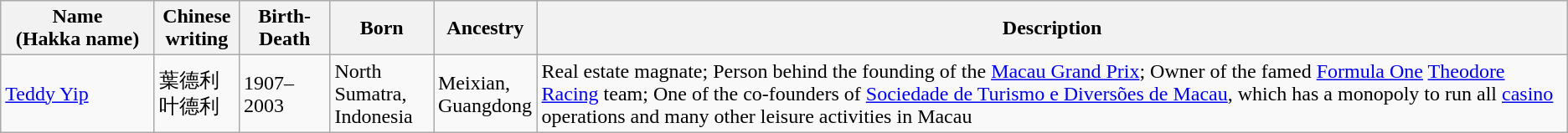<table class="wikitable">
<tr>
<th width="115">Name<br>(Hakka name)</th>
<th width="60">Chinese writing</th>
<th width="65">Birth-Death</th>
<th width="75">Born</th>
<th width="75">Ancestry</th>
<th>Description</th>
</tr>
<tr>
<td><a href='#'>Teddy Yip</a></td>
<td>葉德利<br>叶德利</td>
<td>1907–2003</td>
<td>North Sumatra, Indonesia</td>
<td>Meixian, Guangdong</td>
<td>Real estate magnate; Person behind the founding of the <a href='#'>Macau Grand Prix</a>; Owner of the famed <a href='#'>Formula One</a> <a href='#'>Theodore Racing</a> team; One of the co-founders of <a href='#'>Sociedade de Turismo e Diversões de Macau</a>, which has a monopoly to run all <a href='#'>casino</a> operations and many other leisure activities in Macau</td>
</tr>
</table>
